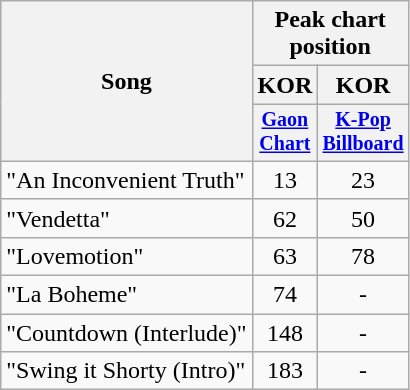<table class="wikitable sortable" style="text-align:center;">
<tr>
<th rowspan="3">Song</th>
<th colspan="9">Peak chart position</th>
</tr>
<tr>
<th colspan="1" width="30">KOR</th>
<th colspan width="30">KOR</th>
</tr>
<tr style="font-size:smaller;">
<th><a href='#'>Gaon Chart</a></th>
<th width="30"><a href='#'>K-Pop</a><br><a href='#'>Billboard</a></th>
</tr>
<tr>
<td align="left">"An Inconvenient Truth"</td>
<td>13</td>
<td align=center>23</td>
</tr>
<tr>
<td align="left">"Vendetta"</td>
<td>62</td>
<td align=center>50</td>
</tr>
<tr>
<td align="left">"Lovemotion"</td>
<td>63</td>
<td align=center>78</td>
</tr>
<tr>
<td align="left">"La Boheme"</td>
<td>74</td>
<td align=center>-</td>
</tr>
<tr>
<td align="left">"Countdown (Interlude)"</td>
<td>148</td>
<td align=center>-</td>
</tr>
<tr>
<td align="left">"Swing it Shorty (Intro)"</td>
<td>183</td>
<td align=center>-</td>
</tr>
</table>
